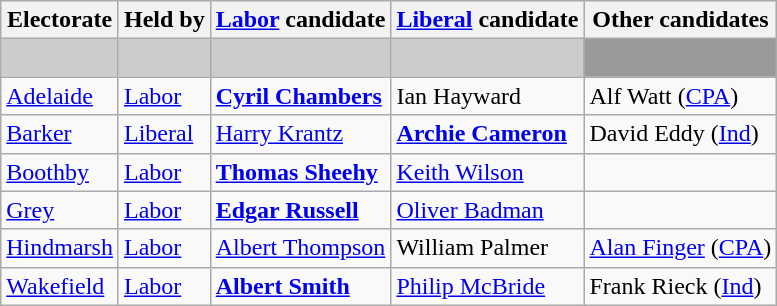<table class="wikitable">
<tr>
<th>Electorate</th>
<th>Held by</th>
<th><a href='#'>Labor</a> candidate</th>
<th><a href='#'>Liberal</a> candidate</th>
<th>Other candidates</th>
</tr>
<tr bgcolor="#cccccc">
<td></td>
<td></td>
<td></td>
<td></td>
<td bgcolor="#999999"> </td>
</tr>
<tr>
<td><a href='#'>Adelaide</a></td>
<td><a href='#'>Labor</a></td>
<td><strong><a href='#'>Cyril Chambers</a></strong></td>
<td>Ian Hayward</td>
<td>Alf Watt (<a href='#'>CPA</a>)</td>
</tr>
<tr>
<td><a href='#'>Barker</a></td>
<td><a href='#'>Liberal</a></td>
<td><a href='#'>Harry Krantz</a></td>
<td><strong><a href='#'>Archie Cameron</a></strong></td>
<td>David Eddy (<a href='#'>Ind</a>)</td>
</tr>
<tr>
<td><a href='#'>Boothby</a></td>
<td><a href='#'>Labor</a></td>
<td><strong><a href='#'>Thomas Sheehy</a></strong></td>
<td><a href='#'>Keith Wilson</a></td>
<td></td>
</tr>
<tr>
<td><a href='#'>Grey</a></td>
<td><a href='#'>Labor</a></td>
<td><strong><a href='#'>Edgar Russell</a></strong></td>
<td><a href='#'>Oliver Badman</a></td>
<td></td>
</tr>
<tr>
<td><a href='#'>Hindmarsh</a></td>
<td><a href='#'>Labor</a></td>
<td><a href='#'>Albert Thompson</a></td>
<td>William Palmer</td>
<td><a href='#'>Alan Finger</a> (<a href='#'>CPA</a>)</td>
</tr>
<tr>
<td><a href='#'>Wakefield</a></td>
<td><a href='#'>Labor</a></td>
<td><strong><a href='#'>Albert Smith</a></strong></td>
<td><a href='#'>Philip McBride</a></td>
<td>Frank Rieck (<a href='#'>Ind</a>)</td>
</tr>
</table>
